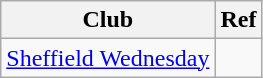<table class="wikitable">
<tr>
<th>Club</th>
<th>Ref</th>
</tr>
<tr>
<td><a href='#'>Sheffield Wednesday</a></td>
<td></td>
</tr>
</table>
